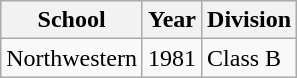<table class="wikitable">
<tr>
<th>School</th>
<th>Year</th>
<th>Division</th>
</tr>
<tr>
<td>Northwestern</td>
<td>1981</td>
<td>Class B</td>
</tr>
</table>
